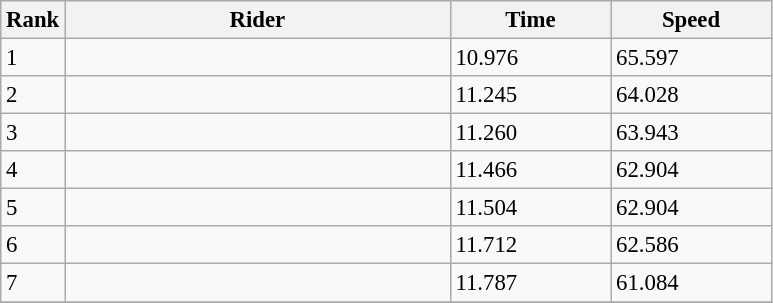<table class="wikitable" style="font-size:95%" style="text-align:center">
<tr>
<th>Rank</th>
<th width=250>Rider</th>
<th width=100>Time</th>
<th width=100>Speed</th>
</tr>
<tr>
<td>1</td>
<td align=left></td>
<td>10.976</td>
<td>65.597</td>
</tr>
<tr>
<td>2</td>
<td align=left></td>
<td>11.245</td>
<td>64.028</td>
</tr>
<tr>
<td>3</td>
<td align=left></td>
<td>11.260</td>
<td>63.943</td>
</tr>
<tr>
<td>4</td>
<td align=left></td>
<td>11.466</td>
<td>62.904</td>
</tr>
<tr>
<td>5</td>
<td align=left></td>
<td>11.504</td>
<td>62.904</td>
</tr>
<tr>
<td>6</td>
<td align=left></td>
<td>11.712</td>
<td>62.586</td>
</tr>
<tr>
<td>7</td>
<td align=left></td>
<td>11.787</td>
<td>61.084</td>
</tr>
<tr>
</tr>
</table>
